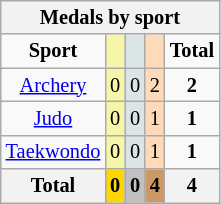<table class="wikitable" style="font-size:85%; text-align:center;">
<tr style="background:#efefef;">
<th colspan=5><strong>Medals by sport</strong></th>
</tr>
<tr>
<td><strong>Sport</strong></td>
<td style="background:#f7f6a8;"></td>
<td style="background:#dce5e5;"></td>
<td style="background:#ffdab9;"></td>
<td><strong>Total</strong></td>
</tr>
<tr>
<td><a href='#'>Archery</a></td>
<td style="background:#F7F6A8;">0</td>
<td style="background:#DCE5E5;">0</td>
<td style="background:#FFDAB9;">2</td>
<td><strong>2</strong></td>
</tr>
<tr>
<td><a href='#'>Judo</a></td>
<td style="background:#F7F6A8;">0</td>
<td style="background:#DCE5E5;">0</td>
<td style="background:#FFDAB9;">1</td>
<td><strong>1</strong></td>
</tr>
<tr>
<td><a href='#'>Taekwondo</a></td>
<td style="background:#F7F6A8;">0</td>
<td style="background:#DCE5E5;">0</td>
<td style="background:#FFDAB9;">1</td>
<td><strong>1</strong></td>
</tr>
<tr>
<th>Total</th>
<th style="background:gold;"  >0</th>
<th style="background:silver;">0</th>
<th style="background:#c96;"  >4</th>
<th>4</th>
</tr>
</table>
